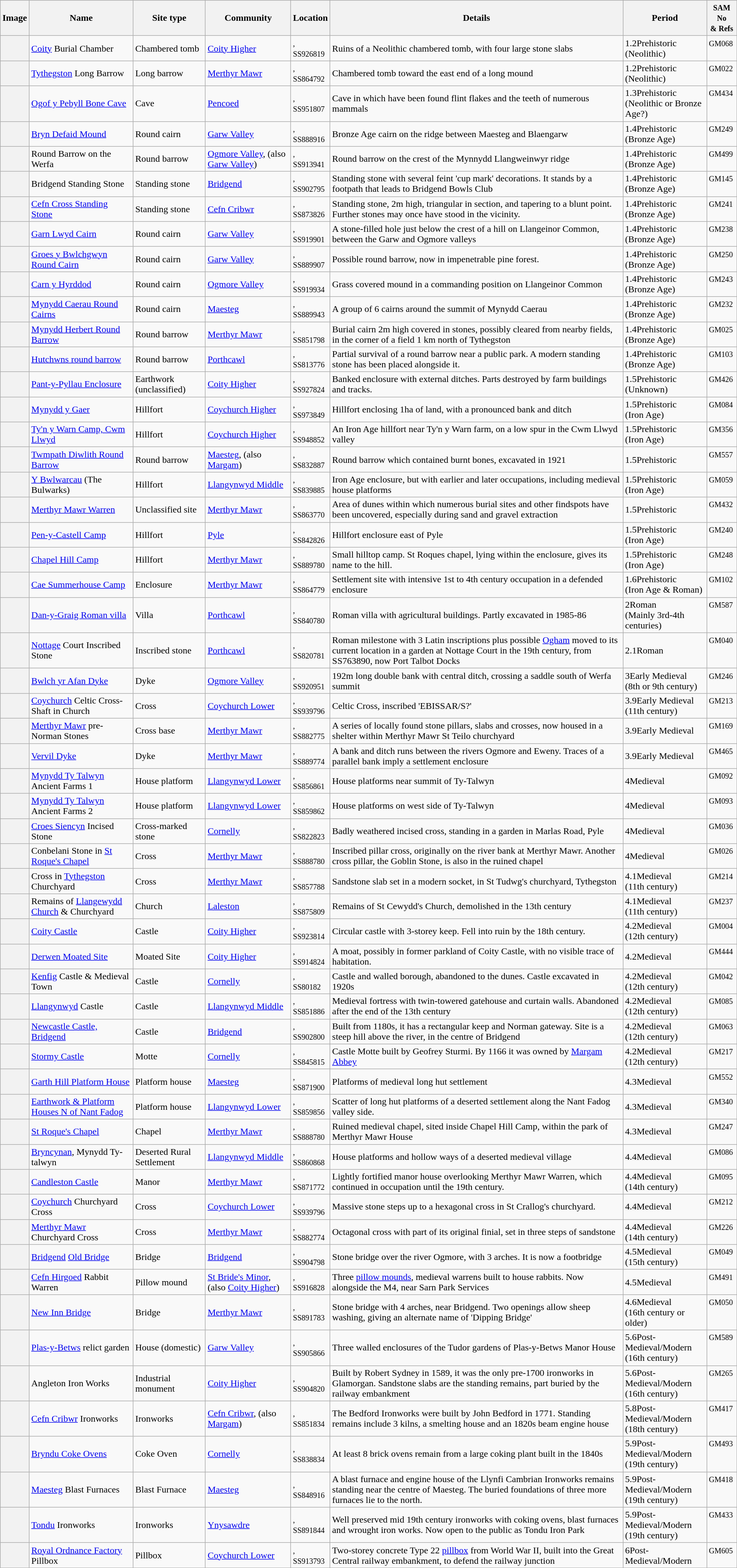<table class=" wikitable plainrowheaders sortable" border="1" style="width:101%; margin-right:0; margin-left:0">
<tr>
<th scope="col" class="unsortable">Image</th>
<th scope="col">Name</th>
<th scope="col">Site type</th>
<th scope="col">Community</th>
<th scope="col">Location</th>
<th scope="col" class="unsortable">Details</th>
<th scope="col">Period</th>
<th scope="col"><small>SAM No<br>& Refs</small></th>
</tr>
<tr>
<th scope="row"></th>
<td><a href='#'>Coity</a> Burial Chamber</td>
<td>Chambered tomb</td>
<td><a href='#'>Coity Higher</a></td>
<td><small>, <br>SS926819</small></td>
<td>Ruins of a Neolithic chambered tomb, with four large stone slabs</td>
<td><span>1.2</span>Prehistoric<br>(Neolithic)</td>
<td style="vertical-align:top;"><small>GM068</small><br></td>
</tr>
<tr>
<th scope="row"></th>
<td><a href='#'>Tythegston</a> Long Barrow</td>
<td>Long barrow</td>
<td><a href='#'>Merthyr Mawr</a></td>
<td><small>, <br>SS864792</small></td>
<td>Chambered tomb toward the east end of a long mound</td>
<td><span>1.2</span>Prehistoric<br>(Neolithic)</td>
<td style="vertical-align:top;"><small>GM022</small><br></td>
</tr>
<tr>
<th scope="row"></th>
<td><a href='#'>Ogof y Pebyll Bone Cave</a></td>
<td>Cave</td>
<td><a href='#'>Pencoed</a></td>
<td><small>, <br>SS951807</small></td>
<td>Cave in which have been found flint flakes and the teeth of numerous mammals</td>
<td><span>1.3</span>Prehistoric<br>(Neolithic or Bronze Age?)</td>
<td style="vertical-align:top;"><small>GM434</small><br></td>
</tr>
<tr>
<th scope="row"></th>
<td><a href='#'>Bryn Defaid Mound</a></td>
<td>Round cairn</td>
<td><a href='#'>Garw Valley</a></td>
<td><small>, <br>SS888916</small></td>
<td>Bronze Age cairn on the ridge between Maesteg and Blaengarw</td>
<td><span>1.4</span>Prehistoric<br>(Bronze Age)</td>
<td style="vertical-align:top;"><small>GM249</small><br></td>
</tr>
<tr>
<th scope="row"></th>
<td>Round Barrow on the Werfa</td>
<td>Round barrow</td>
<td><a href='#'>Ogmore Valley</a>, (also <a href='#'>Garw Valley</a>)</td>
<td><small>, <br>SS913941</small></td>
<td>Round barrow on the crest of the Mynnydd Llangweinwyr ridge</td>
<td><span>1.4</span>Prehistoric<br>(Bronze Age)</td>
<td style="vertical-align:top;"><small>GM499</small><br></td>
</tr>
<tr>
<th scope="row"></th>
<td>Bridgend Standing Stone</td>
<td>Standing stone</td>
<td><a href='#'>Bridgend</a></td>
<td><small>, <br>SS902795</small></td>
<td>Standing stone with several feint 'cup mark' decorations. It stands by a footpath that leads to Bridgend Bowls Club</td>
<td><span>1.4</span>Prehistoric<br>(Bronze Age)</td>
<td style="vertical-align:top;"><small>GM145</small><br></td>
</tr>
<tr>
<th scope="row"></th>
<td><a href='#'>Cefn Cross Standing Stone</a></td>
<td>Standing stone</td>
<td><a href='#'>Cefn Cribwr</a></td>
<td><small>, <br>SS873826</small></td>
<td>Standing stone, 2m high, triangular in section, and tapering to a blunt point. Further stones may once have stood in the vicinity.</td>
<td><span>1.4</span>Prehistoric<br>(Bronze Age)</td>
<td style="vertical-align:top;"><small>GM241</small><br></td>
</tr>
<tr>
<th scope="row"></th>
<td><a href='#'>Garn Lwyd Cairn</a></td>
<td>Round cairn</td>
<td><a href='#'>Garw Valley</a></td>
<td><small>, <br>SS919901</small></td>
<td>A stone-filled hole just below the crest of a hill on Llangeinor Common, between the Garw and Ogmore valleys</td>
<td><span>1.4</span>Prehistoric<br>(Bronze Age)</td>
<td style="vertical-align:top;"><small>GM238</small><br></td>
</tr>
<tr>
<th scope="row"></th>
<td><a href='#'>Groes y Bwlchgwyn Round Cairn</a></td>
<td>Round cairn</td>
<td><a href='#'>Garw Valley</a></td>
<td><small>, <br>SS889907</small></td>
<td>Possible round barrow, now in impenetrable pine forest.</td>
<td><span>1.4</span>Prehistoric<br>(Bronze Age)</td>
<td style="vertical-align:top;"><small>GM250</small><br></td>
</tr>
<tr>
<th scope="row"></th>
<td><a href='#'>Carn y Hyrddod</a></td>
<td>Round cairn</td>
<td><a href='#'>Ogmore Valley</a></td>
<td><small>, <br>SS919934</small></td>
<td>Grass covered mound in a commanding position on Llangeinor Common</td>
<td><span>1.4</span>Prehistoric<br>(Bronze Age)</td>
<td style="vertical-align:top;"><small>GM243</small><br></td>
</tr>
<tr>
<th scope="row"></th>
<td><a href='#'>Mynydd Caerau Round Cairns</a></td>
<td>Round cairn</td>
<td><a href='#'>Maesteg</a></td>
<td><small>, <br>SS889943</small></td>
<td>A group of 6 cairns around the summit of Mynydd Caerau</td>
<td><span>1.4</span>Prehistoric<br>(Bronze Age)</td>
<td style="vertical-align:top;"><small>GM232</small><br></td>
</tr>
<tr>
<th scope="row"></th>
<td><a href='#'>Mynydd Herbert Round Barrow</a></td>
<td>Round barrow</td>
<td><a href='#'>Merthyr Mawr</a></td>
<td><small>, <br>SS851798</small></td>
<td>Burial cairn 2m high covered in stones, possibly cleared from nearby fields, in the corner of a field 1 km north of Tythegston</td>
<td><span>1.4</span>Prehistoric<br>(Bronze Age)</td>
<td style="vertical-align:top;"><small>GM025</small><br></td>
</tr>
<tr>
<th scope="row"></th>
<td><a href='#'>Hutchwns round barrow</a></td>
<td>Round barrow</td>
<td><a href='#'>Porthcawl</a></td>
<td><small>, <br>SS813776</small></td>
<td>Partial survival of a round barrow near a public park. A modern standing stone has been placed alongside it.</td>
<td><span>1.4</span>Prehistoric<br>(Bronze Age)</td>
<td style="vertical-align:top;"><small>GM103</small><br></td>
</tr>
<tr>
<th scope="row"></th>
<td><a href='#'>Pant-y-Pyllau Enclosure</a></td>
<td>Earthwork (unclassified)</td>
<td><a href='#'>Coity Higher</a></td>
<td><small>, <br>SS927824</small></td>
<td>Banked enclosure with external ditches. Parts destroyed by farm buildings and tracks.</td>
<td><span>1.5</span>Prehistoric<br>(Unknown)</td>
<td style="vertical-align:top;"><small>GM426</small><br></td>
</tr>
<tr>
<th scope="row"></th>
<td><a href='#'>Mynydd y Gaer</a></td>
<td>Hillfort</td>
<td><a href='#'>Coychurch Higher</a></td>
<td><small>, <br>SS973849</small></td>
<td>Hillfort enclosing 1ha of land, with a pronounced bank and ditch</td>
<td><span>1.5</span>Prehistoric<br>(Iron Age)</td>
<td style="vertical-align:top;"><small>GM084</small><br></td>
</tr>
<tr>
<th scope="row"></th>
<td><a href='#'>Ty'n y Warn Camp, Cwm Llwyd</a></td>
<td>Hillfort</td>
<td><a href='#'>Coychurch Higher</a></td>
<td><small>, <br>SS948852</small></td>
<td>An Iron Age hillfort near Ty'n y Warn farm, on a low spur in the Cwm Llwyd valley</td>
<td><span>1.5</span>Prehistoric<br>(Iron Age)</td>
<td style="vertical-align:top;"><small>GM356</small><br></td>
</tr>
<tr>
<th scope="row"></th>
<td><a href='#'>Twmpath Diwlith Round Barrow</a></td>
<td>Round barrow</td>
<td><a href='#'>Maesteg</a>, (also <a href='#'>Margam</a>)</td>
<td><small>, <br>SS832887</small></td>
<td>Round barrow which contained burnt bones, excavated in 1921</td>
<td><span>1.5</span>Prehistoric<br></td>
<td style="vertical-align:top;"><small>GM557</small><br></td>
</tr>
<tr>
<th scope="row"></th>
<td><a href='#'>Y Bwlwarcau</a> (The Bulwarks)</td>
<td>Hillfort</td>
<td><a href='#'>Llangynwyd Middle</a></td>
<td><small>, <br>SS839885</small></td>
<td>Iron Age enclosure, but with earlier and later occupations, including medieval house platforms</td>
<td><span>1.5</span>Prehistoric<br>(Iron Age)</td>
<td style="vertical-align:top;"><small>GM059</small><br></td>
</tr>
<tr>
<th scope="row"></th>
<td><a href='#'>Merthyr Mawr Warren</a></td>
<td>Unclassified site</td>
<td><a href='#'>Merthyr Mawr</a></td>
<td><small>, <br>SS863770</small></td>
<td>Area of dunes within which numerous burial sites and other findspots have been uncovered, especially during sand and gravel extraction</td>
<td><span>1.5</span>Prehistoric<br></td>
<td style="vertical-align:top;"><small>GM432</small><br></td>
</tr>
<tr>
<th scope="row"></th>
<td><a href='#'>Pen-y-Castell Camp</a></td>
<td>Hillfort</td>
<td><a href='#'>Pyle</a></td>
<td><small>, <br>SS842826</small></td>
<td>Hillfort enclosure east of Pyle</td>
<td><span>1.5</span>Prehistoric<br>(Iron Age)</td>
<td style="vertical-align:top;"><small>GM240</small><br></td>
</tr>
<tr>
<th scope="row"></th>
<td><a href='#'>Chapel Hill Camp</a></td>
<td>Hillfort</td>
<td><a href='#'>Merthyr Mawr</a></td>
<td><small>, <br>SS889780</small></td>
<td>Small hilltop camp. St Roques chapel, lying within the enclosure, gives its name to the hill.</td>
<td><span>1.5</span>Prehistoric<br>(Iron Age)</td>
<td style="vertical-align:top;"><small>GM248</small><br></td>
</tr>
<tr>
<th scope="row"></th>
<td><a href='#'>Cae Summerhouse Camp</a></td>
<td>Enclosure</td>
<td><a href='#'>Merthyr Mawr</a></td>
<td><small>, <br>SS864779</small></td>
<td>Settlement site with intensive 1st to 4th century occupation in a defended enclosure</td>
<td><span>1.6</span>Prehistoric<br>(Iron Age & Roman)</td>
<td style="vertical-align:top;"><small>GM102</small><br></td>
</tr>
<tr>
<th scope="row"></th>
<td><a href='#'>Dan-y-Graig Roman villa</a></td>
<td>Villa</td>
<td><a href='#'>Porthcawl</a></td>
<td><small>, <br>SS840780</small></td>
<td>Roman villa with agricultural buildings. Partly excavated in 1985-86</td>
<td><span>2</span>Roman<br>(Mainly 3rd-4th centuries)</td>
<td style="vertical-align:top;"><small>GM587</small><br></td>
</tr>
<tr>
<th scope="row"></th>
<td><a href='#'>Nottage</a> Court Inscribed Stone</td>
<td>Inscribed stone</td>
<td><a href='#'>Porthcawl</a></td>
<td><small>, <br>SS820781</small></td>
<td>Roman milestone with 3 Latin inscriptions plus possible <a href='#'>Ogham</a> moved to its current location in a garden at Nottage Court in the 19th century, from SS763890, now Port Talbot Docks</td>
<td><span>2.1</span>Roman<br></td>
<td style="vertical-align:top;"><small>GM040</small><br></td>
</tr>
<tr>
<th scope="row"></th>
<td><a href='#'>Bwlch yr Afan Dyke</a></td>
<td>Dyke</td>
<td><a href='#'>Ogmore Valley</a></td>
<td><small>, <br>SS920951</small></td>
<td>192m long double bank with central ditch, crossing a saddle south of Werfa summit</td>
<td><span>3</span>Early Medieval<br>(8th or 9th century)</td>
<td style="vertical-align:top;"><small>GM246</small><br></td>
</tr>
<tr>
<th scope="row"></th>
<td><a href='#'>Coychurch</a> Celtic Cross-Shaft in Church</td>
<td>Cross</td>
<td><a href='#'>Coychurch Lower</a></td>
<td><small>, <br>SS939796</small></td>
<td>Celtic Cross, inscribed 'EBISSAR/S?'</td>
<td><span>3.9</span>Early Medieval<br>(11th century)</td>
<td style="vertical-align:top;"><small>GM213</small><br></td>
</tr>
<tr>
<th scope="row"></th>
<td><a href='#'>Merthyr Mawr</a> pre-Norman Stones</td>
<td>Cross base</td>
<td><a href='#'>Merthyr Mawr</a></td>
<td><small>, <br>SS882775</small></td>
<td>A series of locally found stone pillars, slabs and crosses, now housed in a shelter within Merthyr Mawr St Teilo churchyard</td>
<td><span>3.9</span>Early Medieval<br></td>
<td style="vertical-align:top;"><small>GM169</small><br></td>
</tr>
<tr>
<th scope="row"></th>
<td><a href='#'>Vervil Dyke</a></td>
<td>Dyke</td>
<td><a href='#'>Merthyr Mawr</a></td>
<td><small>, <br>SS889774</small></td>
<td>A bank and ditch runs between the rivers Ogmore and Eweny. Traces of a parallel bank imply a settlement enclosure</td>
<td><span>3.9</span>Early Medieval<br></td>
<td style="vertical-align:top;"><small>GM465</small><br></td>
</tr>
<tr>
<th scope="row"></th>
<td><a href='#'>Mynydd Ty Talwyn</a> Ancient Farms 1</td>
<td>House platform</td>
<td><a href='#'>Llangynwyd Lower</a></td>
<td><small>, <br>SS856861</small></td>
<td>House platforms near summit of Ty-Talwyn</td>
<td><span>4</span>Medieval<br></td>
<td style="vertical-align:top;"><small>GM092</small><br></td>
</tr>
<tr>
<th scope="row"></th>
<td><a href='#'>Mynydd Ty Talwyn</a> Ancient Farms 2</td>
<td>House platform</td>
<td><a href='#'>Llangynwyd Lower</a></td>
<td><small>, <br>SS859862</small></td>
<td>House platforms on west side of Ty-Talwyn</td>
<td><span>4</span>Medieval<br></td>
<td style="vertical-align:top;"><small>GM093</small><br></td>
</tr>
<tr>
<th scope="row"></th>
<td><a href='#'>Croes Siencyn</a> Incised Stone</td>
<td>Cross-marked stone</td>
<td><a href='#'>Cornelly</a></td>
<td><small>, <br>SS822823</small></td>
<td>Badly weathered incised cross, standing in a garden in Marlas Road, Pyle</td>
<td><span>4</span>Medieval<br></td>
<td style="vertical-align:top;"><small>GM036</small><br></td>
</tr>
<tr>
<th scope="row"></th>
<td>Conbelani Stone in <a href='#'>St Roque's Chapel</a></td>
<td>Cross</td>
<td><a href='#'>Merthyr Mawr</a></td>
<td><small>, <br>SS888780</small></td>
<td>Inscribed pillar cross, originally on the river bank at Merthyr Mawr. Another cross pillar, the Goblin Stone, is also in the ruined chapel</td>
<td><span>4</span>Medieval<br></td>
<td style="vertical-align:top;"><small>GM026</small><br></td>
</tr>
<tr>
<th scope="row"></th>
<td>Cross in <a href='#'>Tythegston</a> Churchyard</td>
<td>Cross</td>
<td><a href='#'>Merthyr Mawr</a></td>
<td><small>, <br>SS857788</small></td>
<td>Sandstone slab set in a modern socket, in St Tudwg's churchyard, Tythegston</td>
<td><span>4.1</span>Medieval<br>(11th century)</td>
<td style="vertical-align:top;"><small>GM214</small><br></td>
</tr>
<tr>
<th scope="row"></th>
<td>Remains of <a href='#'>Llangewydd Church</a> & Churchyard</td>
<td>Church</td>
<td><a href='#'>Laleston</a></td>
<td><small>, <br>SS875809</small></td>
<td>Remains of St Cewydd's Church, demolished in the 13th century</td>
<td><span>4.1</span>Medieval<br>(11th century)</td>
<td style="vertical-align:top;"><small>GM237</small><br></td>
</tr>
<tr>
<th scope="row"></th>
<td><a href='#'>Coity Castle</a> </td>
<td>Castle</td>
<td><a href='#'>Coity Higher</a></td>
<td><small>, <br>SS923814</small></td>
<td>Circular castle with 3-storey keep. Fell into ruin by the 18th century.</td>
<td><span>4.2</span>Medieval<br>(12th century)</td>
<td style="vertical-align:top;"><small>GM004</small><br></td>
</tr>
<tr>
<th scope="row"></th>
<td><a href='#'>Derwen Moated Site</a></td>
<td>Moated Site</td>
<td><a href='#'>Coity Higher</a></td>
<td><small>, <br>SS914824</small></td>
<td>A moat, possibly in former parkland of Coity Castle, with no visible trace of habitation.</td>
<td><span>4.2</span>Medieval<br></td>
<td style="vertical-align:top;"><small>GM444</small><br></td>
</tr>
<tr>
<th scope="row"></th>
<td><a href='#'>Kenfig</a> Castle & Medieval Town</td>
<td>Castle</td>
<td><a href='#'>Cornelly</a></td>
<td><small>, <br>SS80182</small></td>
<td>Castle and walled borough, abandoned to the dunes. Castle excavated in 1920s</td>
<td><span>4.2</span>Medieval<br>(12th century)</td>
<td style="vertical-align:top;"><small>GM042</small><br></td>
</tr>
<tr>
<th scope="row"></th>
<td><a href='#'>Llangynwyd</a> Castle</td>
<td>Castle</td>
<td><a href='#'>Llangynwyd Middle</a></td>
<td><small>, <br>SS851886</small></td>
<td>Medieval fortress with twin-towered gatehouse and curtain walls. Abandoned after the end of the 13th century</td>
<td><span>4.2</span>Medieval<br>(12th century)</td>
<td style="vertical-align:top;"><small>GM085</small><br></td>
</tr>
<tr>
<th scope="row"></th>
<td><a href='#'>Newcastle Castle, Bridgend</a> </td>
<td>Castle</td>
<td><a href='#'>Bridgend</a></td>
<td><small>, <br>SS902800</small></td>
<td>Built from 1180s, it has a rectangular keep and Norman gateway. Site is a steep hill above the river, in the centre of Bridgend</td>
<td><span>4.2</span>Medieval<br>(12th century)</td>
<td style="vertical-align:top;"><small>GM063</small><br></td>
</tr>
<tr>
<th scope="row"></th>
<td><a href='#'>Stormy Castle</a></td>
<td>Motte</td>
<td><a href='#'>Cornelly</a></td>
<td><small>, <br>SS845815</small></td>
<td>Castle Motte built by Geofrey Sturmi. By 1166 it was owned by <a href='#'>Margam Abbey</a></td>
<td><span>4.2</span>Medieval<br>(12th century)</td>
<td style="vertical-align:top;"><small>GM217</small><br></td>
</tr>
<tr>
<th scope="row"></th>
<td><a href='#'>Garth Hill Platform House</a></td>
<td>Platform house</td>
<td><a href='#'>Maesteg</a></td>
<td><small>, <br>SS871900</small></td>
<td>Platforms of medieval long hut settlement</td>
<td><span>4.3</span>Medieval<br></td>
<td style="vertical-align:top;"><small>GM552</small><br></td>
</tr>
<tr>
<th scope="row"></th>
<td><a href='#'>Earthwork & Platform Houses N of Nant Fadog</a></td>
<td>Platform house</td>
<td><a href='#'>Llangynwyd Lower</a></td>
<td><small>, <br>SS859856</small></td>
<td>Scatter of long hut platforms of a deserted settlement along the Nant Fadog valley side.</td>
<td><span>4.3</span>Medieval<br></td>
<td style="vertical-align:top;"><small>GM340</small><br></td>
</tr>
<tr>
<th scope="row"></th>
<td><a href='#'>St Roque's Chapel</a></td>
<td>Chapel</td>
<td><a href='#'>Merthyr Mawr</a></td>
<td><small>, <br>SS888780</small></td>
<td>Ruined medieval chapel, sited inside Chapel Hill Camp, within the park of Merthyr Mawr House</td>
<td><span>4.3</span>Medieval<br></td>
<td style="vertical-align:top;"><small>GM247</small><br></td>
</tr>
<tr>
<th scope="row"></th>
<td><a href='#'>Bryncynan</a>, Mynydd Ty-talwyn</td>
<td>Deserted Rural Settlement</td>
<td><a href='#'>Llangynwyd Middle</a></td>
<td><small>, <br>SS860868</small></td>
<td>House platforms and hollow ways of a deserted medieval village</td>
<td><span>4.4</span>Medieval<br></td>
<td style="vertical-align:top;"><small>GM086</small><br></td>
</tr>
<tr>
<th scope="row"></th>
<td><a href='#'>Candleston Castle</a></td>
<td>Manor</td>
<td><a href='#'>Merthyr Mawr</a></td>
<td><small>, <br>SS871772</small></td>
<td>Lightly fortified manor house overlooking Merthyr Mawr Warren, which continued in occupation until the 19th century.</td>
<td><span>4.4</span>Medieval<br>(14th century)</td>
<td style="vertical-align:top;"><small>GM095</small><br></td>
</tr>
<tr>
<th scope="row"></th>
<td><a href='#'>Coychurch</a> Churchyard Cross</td>
<td>Cross</td>
<td><a href='#'>Coychurch Lower</a></td>
<td><small>, <br>SS939796</small></td>
<td>Massive stone steps up to a hexagonal cross in St Crallog's churchyard.</td>
<td><span>4.4</span>Medieval<br></td>
<td style="vertical-align:top;"><small>GM212</small><br></td>
</tr>
<tr>
<th scope="row"></th>
<td><a href='#'>Merthyr Mawr</a> Churchyard Cross</td>
<td>Cross</td>
<td><a href='#'>Merthyr Mawr</a></td>
<td><small>, <br>SS882774</small></td>
<td>Octagonal cross with part of its original finial, set in three steps of sandstone</td>
<td><span>4.4</span>Medieval<br>(14th century)</td>
<td style="vertical-align:top;"><small>GM226</small><br></td>
</tr>
<tr>
<th scope="row"></th>
<td><a href='#'>Bridgend</a> <a href='#'>Old Bridge</a></td>
<td>Bridge</td>
<td><a href='#'>Bridgend</a></td>
<td><small>, <br>SS904798</small></td>
<td>Stone bridge over the river Ogmore, with 3 arches. It is now a footbridge</td>
<td><span>4.5</span>Medieval<br>(15th century)</td>
<td style="vertical-align:top;"><small>GM049</small><br></td>
</tr>
<tr>
<th scope="row"></th>
<td><a href='#'>Cefn Hirgoed</a> Rabbit Warren</td>
<td>Pillow mound</td>
<td><a href='#'>St Bride's Minor</a>, (also <a href='#'>Coity Higher</a>)</td>
<td><small>, <br>SS916828</small></td>
<td>Three <a href='#'>pillow mounds</a>, medieval warrens built to house rabbits. Now alongside the M4, near Sarn Park Services</td>
<td><span>4.5</span>Medieval<br></td>
<td style="vertical-align:top;"><small>GM491</small><br></td>
</tr>
<tr>
<th scope="row"></th>
<td><a href='#'>New Inn Bridge</a></td>
<td>Bridge</td>
<td><a href='#'>Merthyr Mawr</a></td>
<td><small>, <br>SS891783</small></td>
<td>Stone bridge with 4 arches, near Bridgend. Two openings allow sheep washing, giving an alternate name of 'Dipping Bridge'</td>
<td><span>4.6</span>Medieval<br>(16th century or older)</td>
<td style="vertical-align:top;"><small>GM050</small><br></td>
</tr>
<tr>
<th scope="row"></th>
<td><a href='#'>Plas-y-Betws</a> relict garden</td>
<td>House (domestic)</td>
<td><a href='#'>Garw Valley</a></td>
<td><small>, <br>SS905866</small></td>
<td>Three walled enclosures of the Tudor gardens of Plas-y-Betws Manor House</td>
<td><span>5.6</span>Post-Medieval/Modern<br>(16th century)</td>
<td style="vertical-align:top;"><small>GM589</small><br></td>
</tr>
<tr>
<th scope="row"></th>
<td>Angleton Iron Works</td>
<td>Industrial monument</td>
<td><a href='#'>Coity Higher</a></td>
<td><small>, <br>SS904820</small></td>
<td>Built by Robert Sydney in 1589, it was the only pre-1700 ironworks in Glamorgan. Sandstone slabs are the standing remains, part buried by the railway embankment</td>
<td><span>5.6</span>Post-Medieval/Modern<br>(16th century)</td>
<td style="vertical-align:top;"><small>GM265</small><br></td>
</tr>
<tr>
<th scope="row"></th>
<td><a href='#'>Cefn Cribwr</a> Ironworks</td>
<td>Ironworks</td>
<td><a href='#'>Cefn Cribwr</a>, (also <a href='#'>Margam</a>)</td>
<td><small>, <br>SS851834</small></td>
<td>The Bedford Ironworks were built by John Bedford in 1771. Standing remains include 3 kilns, a smelting house and an 1820s beam engine house</td>
<td><span>5.8</span>Post-Medieval/Modern<br>(18th century)</td>
<td style="vertical-align:top;"><small>GM417</small><br></td>
</tr>
<tr>
<th scope="row"></th>
<td><a href='#'>Bryndu Coke Ovens</a></td>
<td>Coke Oven</td>
<td><a href='#'>Cornelly</a></td>
<td><small>, <br>SS838834</small></td>
<td>At least 8 brick ovens remain from a large coking plant built in the 1840s</td>
<td><span>5.9</span>Post-Medieval/Modern<br>(19th century)</td>
<td style="vertical-align:top;"><small>GM493</small><br></td>
</tr>
<tr>
<th scope="row"></th>
<td><a href='#'>Maesteg</a> Blast Furnaces</td>
<td>Blast Furnace</td>
<td><a href='#'>Maesteg</a></td>
<td><small>, <br>SS848916</small></td>
<td>A blast furnace and engine house of the Llynfi Cambrian Ironworks remains standing near the centre of Maesteg. The buried foundations of three more furnaces lie to the north.</td>
<td><span>5.9</span>Post-Medieval/Modern<br>(19th century)</td>
<td style="vertical-align:top;"><small>GM418</small><br></td>
</tr>
<tr>
<th scope="row"></th>
<td><a href='#'>Tondu</a> Ironworks</td>
<td>Ironworks</td>
<td><a href='#'>Ynysawdre</a></td>
<td><small>, <br>SS891844</small></td>
<td>Well preserved mid 19th century ironworks with coking ovens, blast furnaces and wrought iron works. Now open to the public as Tondu Iron Park</td>
<td><span>5.9</span>Post-Medieval/Modern<br>(19th century)</td>
<td style="vertical-align:top;"><small>GM433</small><br></td>
</tr>
<tr>
<th scope="row"></th>
<td><a href='#'>Royal Ordnance Factory</a> Pillbox</td>
<td>Pillbox</td>
<td><a href='#'>Coychurch Lower</a></td>
<td><small>, <br>SS913793</small></td>
<td>Two-storey concrete Type 22 <a href='#'>pillbox</a> from World War II, built into the Great Central railway embankment, to defend the railway junction</td>
<td><span>6</span>Post-Medieval/Modern<br></td>
<td style="vertical-align:top;"><small>GM605</small><br></td>
</tr>
</table>
